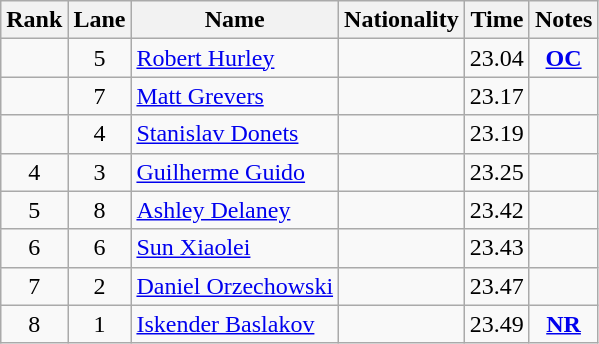<table class="wikitable sortable" style="text-align:center">
<tr>
<th>Rank</th>
<th>Lane</th>
<th>Name</th>
<th>Nationality</th>
<th>Time</th>
<th>Notes</th>
</tr>
<tr>
<td></td>
<td>5</td>
<td align=left><a href='#'>Robert Hurley</a></td>
<td align=left></td>
<td>23.04</td>
<td><strong><a href='#'>OC</a></strong></td>
</tr>
<tr>
<td></td>
<td>7</td>
<td align=left><a href='#'>Matt Grevers</a></td>
<td align=left></td>
<td>23.17</td>
<td></td>
</tr>
<tr>
<td></td>
<td>4</td>
<td align=left><a href='#'>Stanislav Donets</a></td>
<td align=left></td>
<td>23.19</td>
<td></td>
</tr>
<tr>
<td>4</td>
<td>3</td>
<td align=left><a href='#'>Guilherme Guido</a></td>
<td align=left></td>
<td>23.25</td>
<td></td>
</tr>
<tr>
<td>5</td>
<td>8</td>
<td align=left><a href='#'>Ashley Delaney</a></td>
<td align=left></td>
<td>23.42</td>
<td></td>
</tr>
<tr>
<td>6</td>
<td>6</td>
<td align=left><a href='#'>Sun Xiaolei</a></td>
<td align=left></td>
<td>23.43</td>
<td></td>
</tr>
<tr>
<td>7</td>
<td>2</td>
<td align=left><a href='#'>Daniel Orzechowski</a></td>
<td align=left></td>
<td>23.47</td>
<td></td>
</tr>
<tr>
<td>8</td>
<td>1</td>
<td align=left><a href='#'>Iskender Baslakov</a></td>
<td align=left></td>
<td>23.49</td>
<td><strong><a href='#'>NR</a></strong></td>
</tr>
</table>
